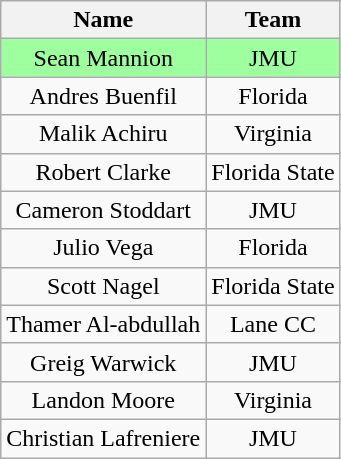<table class="wikitable" style="text-align:center">
<tr>
<th>Name</th>
<th>Team</th>
</tr>
<tr bgcolor="#9eff9e">
<td>Sean Mannion</td>
<td>JMU</td>
</tr>
<tr>
<td>Andres Buenfil</td>
<td>Florida</td>
</tr>
<tr>
<td>Malik Achiru</td>
<td>Virginia</td>
</tr>
<tr>
<td>Robert Clarke</td>
<td>Florida State</td>
</tr>
<tr>
<td>Cameron Stoddart</td>
<td>JMU</td>
</tr>
<tr>
<td>Julio Vega</td>
<td>Florida</td>
</tr>
<tr>
<td>Scott Nagel</td>
<td>Florida State</td>
</tr>
<tr>
<td>Thamer Al-abdullah</td>
<td>Lane CC</td>
</tr>
<tr>
<td>Greig Warwick</td>
<td>JMU</td>
</tr>
<tr>
<td>Landon Moore</td>
<td>Virginia</td>
</tr>
<tr>
<td>Christian Lafreniere</td>
<td>JMU</td>
</tr>
</table>
